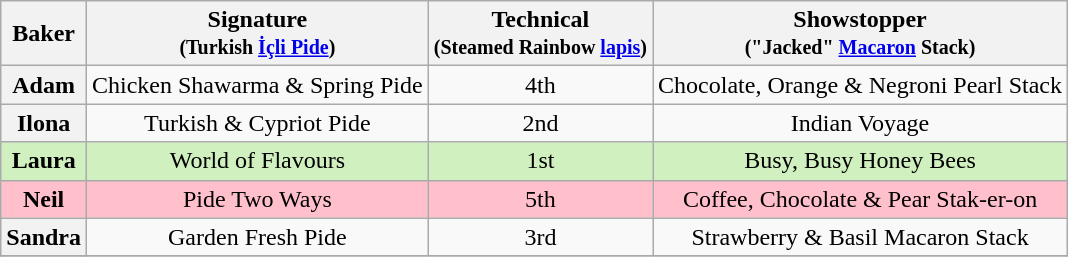<table class="wikitable sortable" style="text-align:center">
<tr>
<th>Baker</th>
<th class="unsortable">Signature<br><small>(Turkish <a href='#'>İçli Pide</a>)</small></th>
<th>Technical<br><small>(Steamed Rainbow <a href='#'>lapis</a>)</small></th>
<th class="unsortable">Showstopper<br><small>("Jacked" <a href='#'>Macaron</a> Stack)</small></th>
</tr>
<tr>
<th>Adam</th>
<td>Chicken Shawarma & Spring Pide</td>
<td>4th</td>
<td>Chocolate, Orange & Negroni Pearl Stack</td>
</tr>
<tr>
<th>Ilona</th>
<td>Turkish & Cypriot Pide</td>
<td>2nd</td>
<td>Indian Voyage</td>
</tr>
<tr style="background:#d0f0c0;">
<th style="background:#d0f0c0;">Laura</th>
<td>World of Flavours</td>
<td>1st</td>
<td>Busy, Busy Honey Bees</td>
</tr>
<tr style="background:Pink;">
<th style="background:Pink;">Neil</th>
<td>Pide Two Ways</td>
<td>5th</td>
<td>Coffee, Chocolate & Pear Stak-er-on</td>
</tr>
<tr>
<th>Sandra</th>
<td>Garden Fresh Pide</td>
<td>3rd</td>
<td>Strawberry & Basil Macaron Stack</td>
</tr>
<tr>
</tr>
</table>
